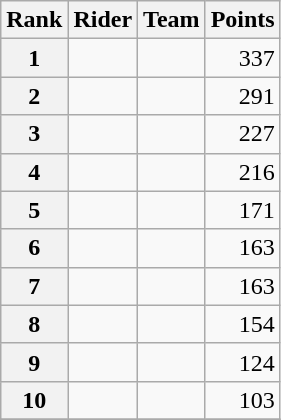<table class="wikitable">
<tr>
<th scope="col">Rank</th>
<th scope="col">Rider</th>
<th scope="col">Team</th>
<th scope="col">Points</th>
</tr>
<tr>
<th scope="row">1</th>
<td> </td>
<td></td>
<td style="text-align:right;">337</td>
</tr>
<tr>
<th scope="row">2</th>
<td></td>
<td></td>
<td style="text-align:right;">291</td>
</tr>
<tr>
<th scope="row">3</th>
<td> </td>
<td></td>
<td style="text-align:right;">227</td>
</tr>
<tr>
<th scope="row">4</th>
<td></td>
<td></td>
<td style="text-align:right;">216</td>
</tr>
<tr>
<th scope="row">5</th>
<td></td>
<td></td>
<td style="text-align:right;">171</td>
</tr>
<tr>
<th scope="row">6</th>
<td> </td>
<td></td>
<td style="text-align:right;">163</td>
</tr>
<tr>
<th scope="row">7</th>
<td></td>
<td></td>
<td style="text-align:right;">163</td>
</tr>
<tr>
<th scope="row">8</th>
<td> </td>
<td></td>
<td style="text-align:right;">154</td>
</tr>
<tr>
<th scope="row">9</th>
<td></td>
<td></td>
<td style="text-align:right;">124</td>
</tr>
<tr>
<th scope="row">10</th>
<td></td>
<td></td>
<td style="text-align:right;">103</td>
</tr>
<tr>
</tr>
</table>
